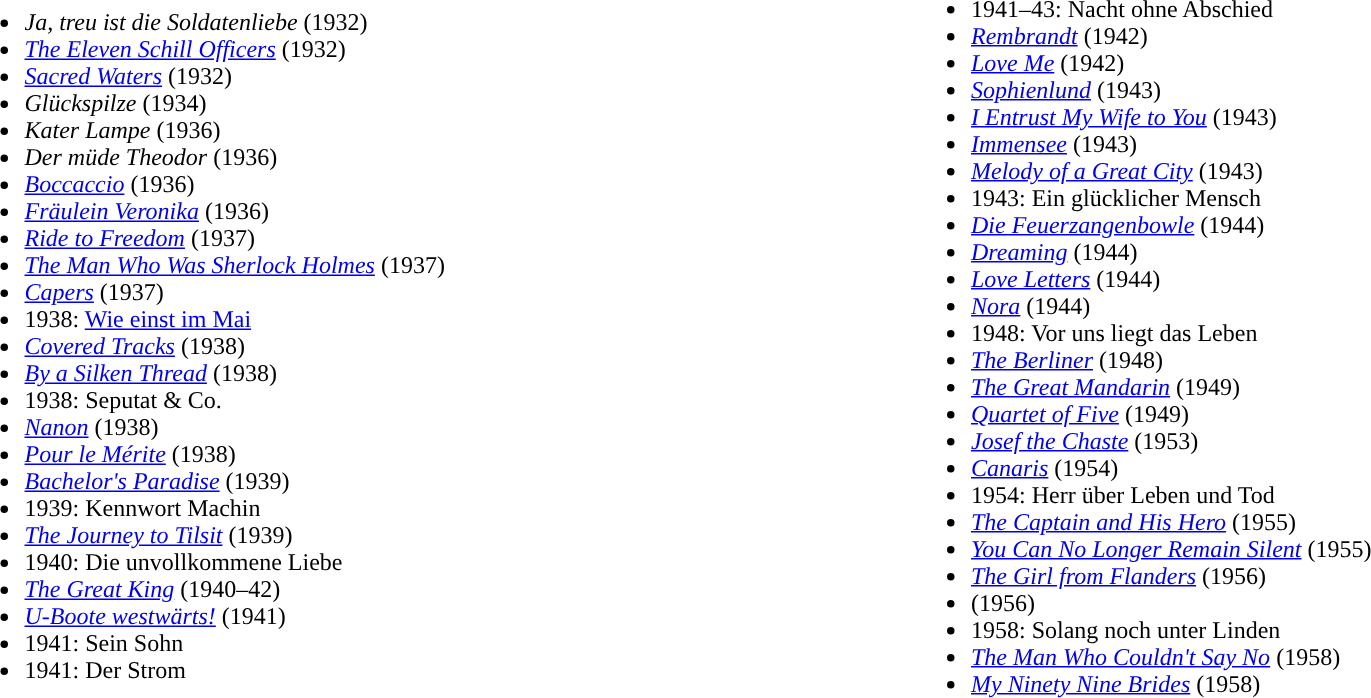<table width="100%" align="center|">
<tr>
<td width="50% valign="top"><br><ul><li><em>Ja, treu ist die Soldatenliebe</em> (1932)</li><li><em><a href='#'>The Eleven Schill Officers</a></em> (1932)</li><li><em><a href='#'>Sacred Waters</a></em> (1932)</li><li><em>Glückspilze</em> (1934)</li><li><em>Kater Lampe</em> (1936)</li><li><em>Der müde Theodor</em> (1936)</li><li><em><a href='#'>Boccaccio</a></em> (1936)</li><li><em><a href='#'>Fräulein Veronika</a></em> (1936)</li><li><em><a href='#'>Ride to Freedom</a></em> (1937)</li><li><em><a href='#'>The Man Who Was Sherlock Holmes</a></em> (1937)</li><li><em><a href='#'>Capers</a></em> (1937)</li><li>1938: <a href='#'>Wie einst im Mai</a></li><li><em><a href='#'>Covered Tracks</a></em> (1938)</li><li><em><a href='#'>By a Silken Thread</a></em> (1938)</li><li>1938: Seputat & Co.</li><li><em><a href='#'>Nanon</a></em> (1938)</li><li><em><a href='#'>Pour le Mérite</a></em> (1938)</li><li><em><a href='#'>Bachelor's Paradise</a></em> (1939)</li><li>1939: Kennwort Machin</li><li><em><a href='#'>The Journey to Tilsit</a></em> (1939)</li><li>1940: Die unvollkommene Liebe</li><li><em><a href='#'>The Great King</a></em> (1940–42)</li><li><em><a href='#'>U-Boote westwärts!</a></em> (1941)</li><li>1941: Sein Sohn</li><li>1941: Der Strom</li></ul></td>
<td width="50%" valign="top"><br><ul><li>1941–43: Nacht ohne Abschied</li><li><em><a href='#'>Rembrandt</a></em> (1942)</li><li><em><a href='#'>Love Me</a></em> (1942)</li><li><em><a href='#'>Sophienlund</a></em> (1943)</li><li><em><a href='#'>I Entrust My Wife to You</a></em> (1943)</li><li><em><a href='#'>Immensee</a></em> (1943)</li><li><em><a href='#'>Melody of a Great City</a></em> (1943)</li><li>1943: Ein glücklicher Mensch</li><li><em><a href='#'>Die Feuerzangenbowle</a></em> (1944)</li><li><em><a href='#'>Dreaming</a></em> (1944)</li><li><em><a href='#'>Love Letters</a></em> (1944)</li><li><em><a href='#'>Nora</a></em> (1944)</li><li>1948: Vor uns liegt das Leben</li><li><em><a href='#'>The Berliner</a></em> (1948)</li><li><em><a href='#'>The Great Mandarin</a></em> (1949)</li><li><em><a href='#'>Quartet of Five</a></em> (1949)</li><li><em><a href='#'>Josef the Chaste</a></em> (1953)</li><li><em><a href='#'>Canaris</a></em> (1954)</li><li>1954: Herr über Leben und Tod</li><li><em><a href='#'>The Captain and His Hero</a></em> (1955)</li><li><em><a href='#'>You Can No Longer Remain Silent</a></em> (1955)</li><li><em><a href='#'>The Girl from Flanders</a></em> (1956)</li><li><em></em> (1956)</li><li>1958: Solang noch unter Linden</li><li><em><a href='#'>The Man Who Couldn't Say No</a></em> (1958)</li><li><em><a href='#'>My Ninety Nine Brides</a></em> (1958)</li></ul></td>
</tr>
<tr>
</tr>
</table>
